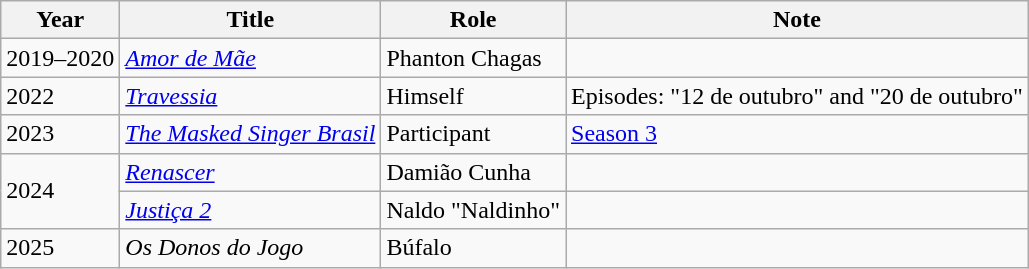<table class="wikitable">
<tr>
<th>Year</th>
<th>Title</th>
<th>Role</th>
<th>Note</th>
</tr>
<tr>
<td>2019–2020</td>
<td><em><a href='#'>Amor de Mãe</a></em></td>
<td>Phanton Chagas</td>
<td></td>
</tr>
<tr>
<td>2022</td>
<td><em><a href='#'>Travessia</a></em></td>
<td>Himself</td>
<td>Episodes: "12 de outubro" and "20 de outubro"</td>
</tr>
<tr>
<td>2023</td>
<td><em><a href='#'>The Masked Singer Brasil</a></em></td>
<td>Participant</td>
<td><a href='#'>Season 3</a></td>
</tr>
<tr>
<td rowspan="2">2024</td>
<td><em><a href='#'>Renascer</a></em></td>
<td>Damião Cunha</td>
<td></td>
</tr>
<tr>
<td><em><a href='#'>Justiça 2</a></em></td>
<td>Naldo "Naldinho"</td>
<td></td>
</tr>
<tr>
<td>2025</td>
<td><em>Os Donos do Jogo</em></td>
<td>Búfalo</td>
<td></td>
</tr>
</table>
